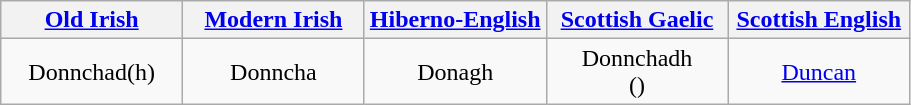<table class="wikitable" style="text-align:right">
<tr>
<th width=20%><a href='#'>Old Irish</a></th>
<th width=20%><a href='#'>Modern Irish</a></th>
<th width=20%><a href='#'>Hiberno-English</a></th>
<th width=20%><a href='#'>Scottish Gaelic</a></th>
<th width=20%><a href='#'>Scottish English</a></th>
</tr>
<tr>
<td align="center">Donnchad(h)</td>
<td align="center">Donncha</td>
<td align="center">Donagh</td>
<td align="center">Donnchadh<br>()</td>
<td align="center"><a href='#'>Duncan</a></td>
</tr>
</table>
